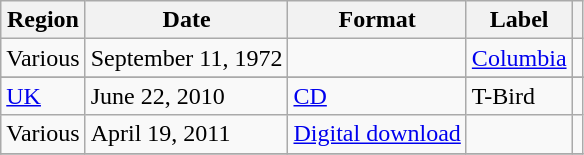<table class="wikitable plainrowheaders">
<tr>
<th scope="col">Region</th>
<th scope="col">Date</th>
<th scope="col">Format</th>
<th scope="col">Label</th>
<th scope="col"></th>
</tr>
<tr>
<td>Various</td>
<td>September 11, 1972</td>
<td></td>
<td><a href='#'>Columbia</a></td>
<td></td>
</tr>
<tr>
</tr>
<tr>
<td><a href='#'>UK</a></td>
<td>June 22, 2010</td>
<td><a href='#'>CD</a></td>
<td>T-Bird</td>
<td></td>
</tr>
<tr>
<td>Various</td>
<td>April 19, 2011</td>
<td><a href='#'>Digital download</a></td>
<td></td>
<td></td>
</tr>
<tr>
</tr>
</table>
